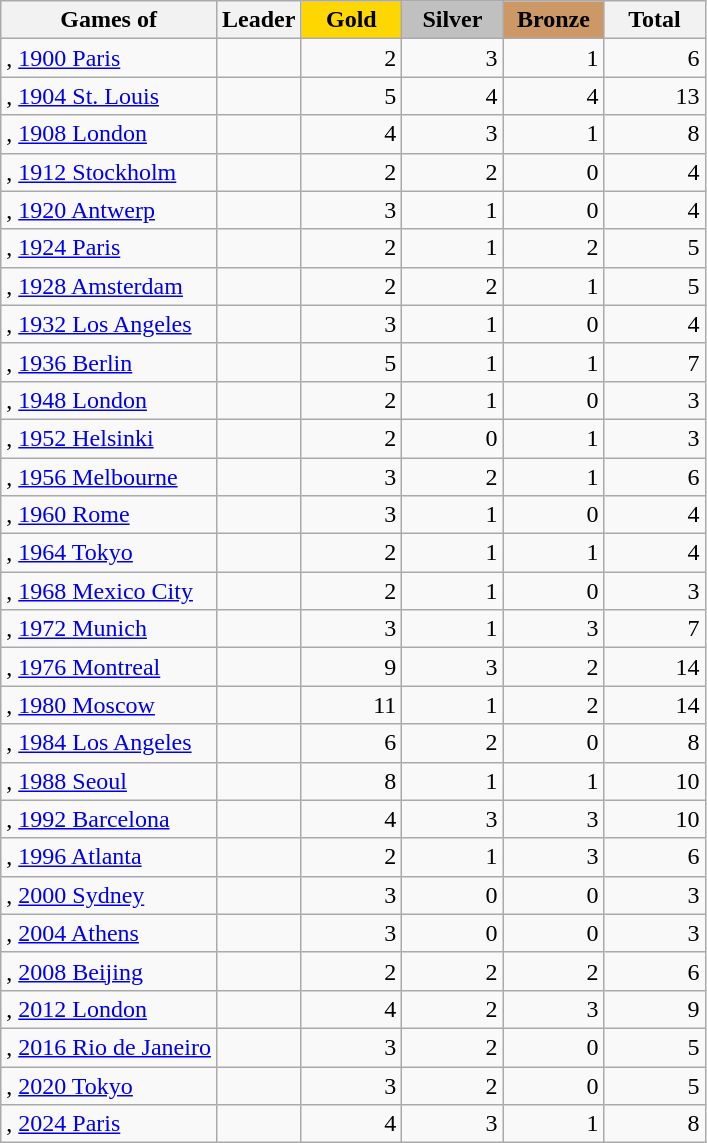<table class="wikitable sortable">
<tr>
<th>Games of</th>
<th>Leader</th>
<th style="background:gold; width:60px; text-align:center;"><strong>Gold</strong></th>
<th style="background:silver; width:60px; text-align:center;"><strong>Silver</strong></th>
<th style="background:#c96; width:60px; text-align:center;"><strong>Bronze</strong></th>
<th style="width:60px; text-align:center;"><strong>Total</strong></th>
</tr>
<tr>
<td>, <a href='#'>1900 Paris</a></td>
<td></td>
<td align=right>2</td>
<td align=right>3</td>
<td align=right>1</td>
<td align=right>6</td>
</tr>
<tr>
<td>, <a href='#'>1904 St. Louis</a></td>
<td></td>
<td align=right>5</td>
<td align=right>4</td>
<td align=right>4</td>
<td align=right>13</td>
</tr>
<tr>
<td>, <a href='#'>1908 London</a></td>
<td></td>
<td align=right>4</td>
<td align=right>3</td>
<td align=right>1</td>
<td align=right>8</td>
</tr>
<tr>
<td>, <a href='#'>1912 Stockholm</a></td>
<td></td>
<td align=right>2</td>
<td align=right>2</td>
<td align=right>0</td>
<td align=right>4</td>
</tr>
<tr>
<td>, <a href='#'>1920 Antwerp</a></td>
<td></td>
<td align=right>3</td>
<td align=right>1</td>
<td align=right>0</td>
<td align=right>4</td>
</tr>
<tr>
<td>, <a href='#'>1924 Paris</a></td>
<td></td>
<td align=right>2</td>
<td align=right>1</td>
<td align=right>2</td>
<td align=right>5</td>
</tr>
<tr>
<td>, <a href='#'>1928 Amsterdam</a></td>
<td></td>
<td align=right>2</td>
<td align=right>2</td>
<td align=right>1</td>
<td align=right>5</td>
</tr>
<tr>
<td>, <a href='#'>1932 Los Angeles</a></td>
<td></td>
<td align=right>3</td>
<td align=right>1</td>
<td align=right>0</td>
<td align=right>4</td>
</tr>
<tr>
<td>, <a href='#'>1936 Berlin</a></td>
<td></td>
<td align=right>5</td>
<td align=right>1</td>
<td align=right>1</td>
<td align=right>7</td>
</tr>
<tr>
<td>, <a href='#'>1948 London</a></td>
<td></td>
<td align=right>2</td>
<td align=right>1</td>
<td align=right>0</td>
<td align=right>3</td>
</tr>
<tr>
<td>, <a href='#'>1952 Helsinki</a></td>
<td></td>
<td align=right>2</td>
<td align=right>0</td>
<td align=right>1</td>
<td align=right>3</td>
</tr>
<tr>
<td>, <a href='#'>1956 Melbourne</a></td>
<td></td>
<td align=right>3</td>
<td align=right>2</td>
<td align=right>1</td>
<td align=right>6</td>
</tr>
<tr>
<td>, <a href='#'>1960 Rome</a></td>
<td></td>
<td align=right>3</td>
<td align=right>1</td>
<td align=right>0</td>
<td align=right>4</td>
</tr>
<tr>
<td>, <a href='#'>1964 Tokyo</a></td>
<td></td>
<td align=right>2</td>
<td align=right>1</td>
<td align=right>1</td>
<td align=right>4</td>
</tr>
<tr>
<td>, <a href='#'>1968 Mexico City</a></td>
<td></td>
<td align=right>2</td>
<td align=right>1</td>
<td align=right>0</td>
<td align=right>3</td>
</tr>
<tr>
<td>, <a href='#'>1972 Munich</a></td>
<td></td>
<td align=right>3</td>
<td align=right>1</td>
<td align=right>3</td>
<td align=right>7</td>
</tr>
<tr>
<td>, <a href='#'>1976 Montreal</a></td>
<td></td>
<td align=right>9</td>
<td align=right>3</td>
<td align=right>2</td>
<td align=right>14</td>
</tr>
<tr>
<td>, <a href='#'>1980 Moscow</a></td>
<td></td>
<td align=right>11</td>
<td align=right>1</td>
<td align=right>2</td>
<td align=right>14</td>
</tr>
<tr>
<td>, <a href='#'>1984 Los Angeles</a></td>
<td></td>
<td align=right>6</td>
<td align=right>2</td>
<td align=right>0</td>
<td align=right>8</td>
</tr>
<tr>
<td>, <a href='#'>1988 Seoul</a></td>
<td></td>
<td align=right>8</td>
<td align=right>1</td>
<td align=right>1</td>
<td align=right>10</td>
</tr>
<tr>
<td>, <a href='#'>1992 Barcelona</a></td>
<td></td>
<td align=right>4</td>
<td align=right>3</td>
<td align=right>3</td>
<td align=right>10</td>
</tr>
<tr>
<td>, <a href='#'>1996 Atlanta</a></td>
<td></td>
<td align=right>2</td>
<td align=right>1</td>
<td align=right>3</td>
<td align=right>6</td>
</tr>
<tr>
<td>, <a href='#'>2000 Sydney</a></td>
<td></td>
<td align=right>3</td>
<td align=right>0</td>
<td align=right>0</td>
<td align=right>3</td>
</tr>
<tr>
<td>, <a href='#'>2004 Athens</a></td>
<td></td>
<td align=right>3</td>
<td align=right>0</td>
<td align=right>0</td>
<td align=right>3</td>
</tr>
<tr>
<td>, <a href='#'>2008 Beijing</a></td>
<td></td>
<td align=right>2</td>
<td align=right>2</td>
<td align=right>2</td>
<td align=right>6</td>
</tr>
<tr>
<td>, <a href='#'>2012 London</a></td>
<td></td>
<td align=right>4</td>
<td align=right>2</td>
<td align=right>3</td>
<td align=right>9</td>
</tr>
<tr>
<td>, <a href='#'>2016 Rio de Janeiro</a></td>
<td></td>
<td align=right>3</td>
<td align=right>2</td>
<td align=right>0</td>
<td align=right>5</td>
</tr>
<tr>
<td>, <a href='#'>2020 Tokyo</a></td>
<td></td>
<td align=right>3</td>
<td align=right>2</td>
<td align=right>0</td>
<td align=right>5</td>
</tr>
<tr>
<td>, <a href='#'>2024 Paris</a></td>
<td></td>
<td align=right>4</td>
<td align=right>3</td>
<td align=right>1</td>
<td align=right>8</td>
</tr>
</table>
